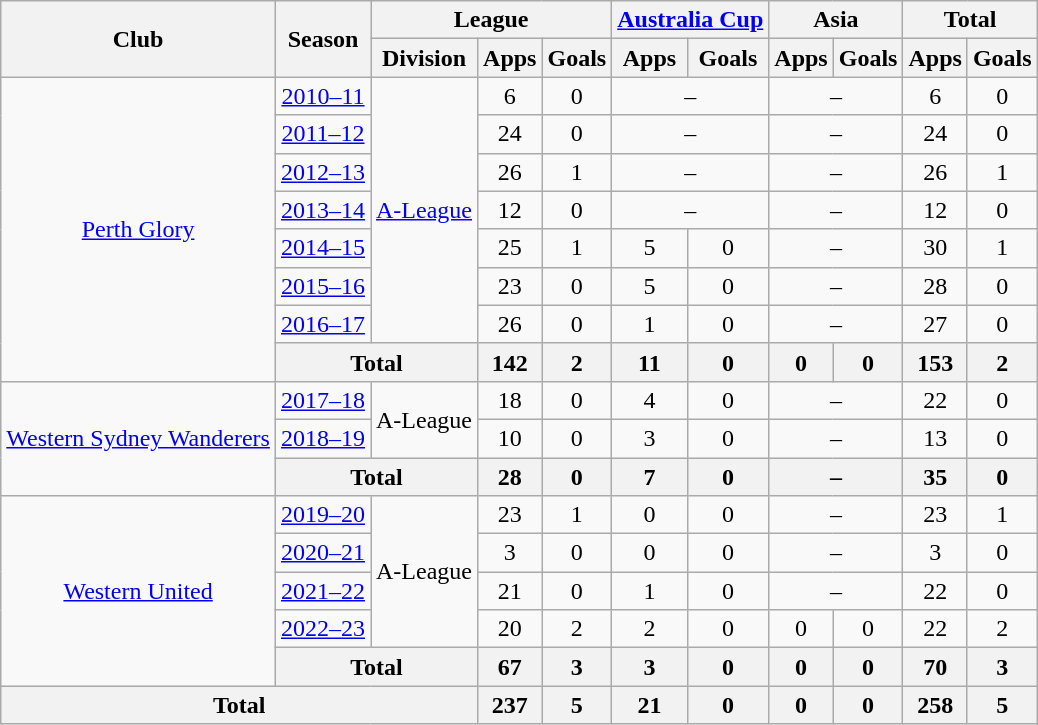<table class="wikitable" style="text-align: center;">
<tr>
<th rowspan="2">Club</th>
<th rowspan="2">Season</th>
<th colspan="3">League</th>
<th colspan="2"><a href='#'>Australia Cup</a></th>
<th colspan="2">Asia</th>
<th colspan="2">Total</th>
</tr>
<tr>
<th>Division</th>
<th>Apps</th>
<th>Goals</th>
<th>Apps</th>
<th>Goals</th>
<th>Apps</th>
<th>Goals</th>
<th>Apps</th>
<th>Goals</th>
</tr>
<tr>
<td rowspan="8"><a href='#'>Perth Glory</a></td>
<td><a href='#'>2010–11</a></td>
<td rowspan=7><a href='#'>A-League</a></td>
<td>6</td>
<td>0</td>
<td colspan="2">–</td>
<td colspan="2">–</td>
<td>6</td>
<td>0</td>
</tr>
<tr>
<td><a href='#'>2011–12</a></td>
<td>24</td>
<td>0</td>
<td colspan="2">–</td>
<td colspan="2">–</td>
<td>24</td>
<td>0</td>
</tr>
<tr>
<td><a href='#'>2012–13</a></td>
<td>26</td>
<td>1</td>
<td colspan="2">–</td>
<td colspan="2">–</td>
<td>26</td>
<td>1</td>
</tr>
<tr>
<td><a href='#'>2013–14</a></td>
<td>12</td>
<td>0</td>
<td colspan="2">–</td>
<td colspan="2">–</td>
<td>12</td>
<td>0</td>
</tr>
<tr>
<td><a href='#'>2014–15</a></td>
<td>25</td>
<td>1</td>
<td>5</td>
<td>0</td>
<td colspan="2">–</td>
<td>30</td>
<td>1</td>
</tr>
<tr>
<td><a href='#'>2015–16</a></td>
<td>23</td>
<td>0</td>
<td>5</td>
<td>0</td>
<td colspan="2">–</td>
<td>28</td>
<td>0</td>
</tr>
<tr>
<td><a href='#'>2016–17</a></td>
<td>26</td>
<td>0</td>
<td>1</td>
<td>0</td>
<td colspan="2">–</td>
<td>27</td>
<td>0</td>
</tr>
<tr>
<th colspan=2>Total</th>
<th>142</th>
<th>2</th>
<th>11</th>
<th>0</th>
<th>0</th>
<th>0</th>
<th>153</th>
<th>2</th>
</tr>
<tr>
<td rowspan=3><a href='#'>Western Sydney Wanderers</a></td>
<td><a href='#'>2017–18</a></td>
<td rowspan=2>A-League</td>
<td>18</td>
<td>0</td>
<td>4</td>
<td>0</td>
<td colspan="2">–</td>
<td>22</td>
<td>0</td>
</tr>
<tr>
<td><a href='#'>2018–19</a></td>
<td>10</td>
<td>0</td>
<td>3</td>
<td>0</td>
<td colspan="2">–</td>
<td>13</td>
<td>0</td>
</tr>
<tr>
<th colspan=2>Total</th>
<th>28</th>
<th>0</th>
<th>7</th>
<th>0</th>
<th colspan="2">–</th>
<th>35</th>
<th>0</th>
</tr>
<tr>
<td rowspan=5><a href='#'>Western United</a></td>
<td><a href='#'>2019–20</a></td>
<td rowspan=4>A-League</td>
<td>23</td>
<td>1</td>
<td>0</td>
<td>0</td>
<td colspan="2">–</td>
<td>23</td>
<td>1</td>
</tr>
<tr>
<td><a href='#'>2020–21</a></td>
<td>3</td>
<td>0</td>
<td>0</td>
<td>0</td>
<td colspan="2">–</td>
<td>3</td>
<td>0</td>
</tr>
<tr>
<td><a href='#'>2021–22</a></td>
<td>21</td>
<td>0</td>
<td>1</td>
<td>0</td>
<td colspan="2">–</td>
<td>22</td>
<td>0</td>
</tr>
<tr>
<td><a href='#'>2022–23</a></td>
<td>20</td>
<td>2</td>
<td>2</td>
<td>0</td>
<td>0</td>
<td>0</td>
<td>22</td>
<td>2</td>
</tr>
<tr>
<th colspan=2>Total</th>
<th>67</th>
<th>3</th>
<th>3</th>
<th>0</th>
<th>0</th>
<th>0</th>
<th>70</th>
<th>3</th>
</tr>
<tr>
<th colspan="3">Total</th>
<th>237</th>
<th>5</th>
<th>21</th>
<th>0</th>
<th>0</th>
<th>0</th>
<th>258</th>
<th>5</th>
</tr>
</table>
